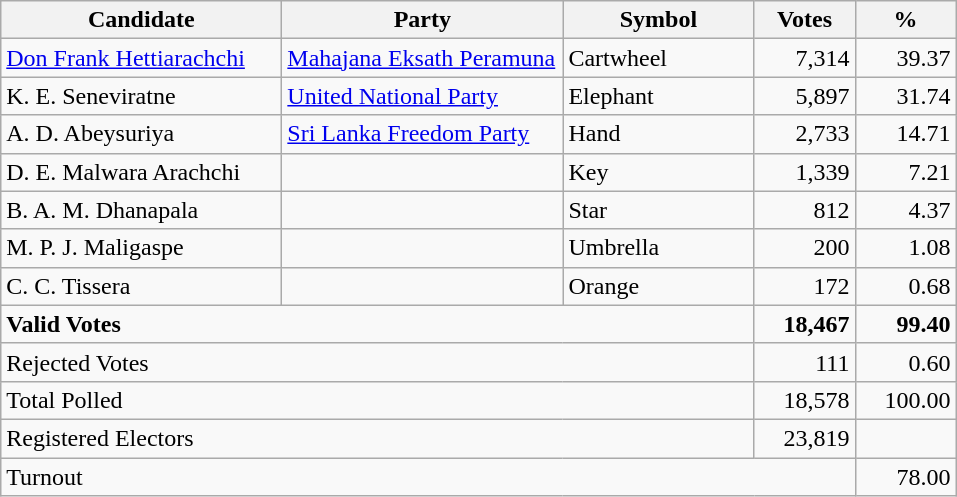<table class="wikitable" border="1" style="text-align:right;">
<tr>
<th align=left width="180">Candidate</th>
<th align=left width="180">Party</th>
<th align=left width="120">Symbol</th>
<th align=left width="60">Votes</th>
<th align=left width="60">%</th>
</tr>
<tr>
<td align=left><a href='#'>Don Frank Hettiarachchi</a></td>
<td align=left><a href='#'>Mahajana Eksath Peramuna</a></td>
<td align=left>Cartwheel</td>
<td>7,314</td>
<td>39.37</td>
</tr>
<tr>
<td align=left>K. E. Seneviratne</td>
<td align=left><a href='#'>United National Party</a></td>
<td align=left>Elephant</td>
<td>5,897</td>
<td>31.74</td>
</tr>
<tr>
<td align=left>A. D. Abeysuriya</td>
<td align=left><a href='#'>Sri Lanka Freedom Party</a></td>
<td align=left>Hand</td>
<td>2,733</td>
<td>14.71</td>
</tr>
<tr>
<td align=left>D. E. Malwara Arachchi</td>
<td align=left></td>
<td align=left>Key</td>
<td>1,339</td>
<td>7.21</td>
</tr>
<tr>
<td align=left>B. A. M. Dhanapala</td>
<td align=left></td>
<td align=left>Star</td>
<td>812</td>
<td>4.37</td>
</tr>
<tr>
<td align=left>M. P. J. Maligaspe</td>
<td align=left></td>
<td align=left>Umbrella</td>
<td>200</td>
<td>1.08</td>
</tr>
<tr>
<td align=left>C. C. Tissera</td>
<td align=left></td>
<td align=left>Orange</td>
<td>172</td>
<td>0.68</td>
</tr>
<tr>
<td align=left colspan=3><strong>Valid Votes</strong></td>
<td><strong>18,467</strong></td>
<td><strong>99.40</strong></td>
</tr>
<tr>
<td align=left colspan=3>Rejected Votes</td>
<td>111</td>
<td>0.60</td>
</tr>
<tr>
<td align=left colspan=3>Total Polled</td>
<td>18,578</td>
<td>100.00</td>
</tr>
<tr>
<td align=left colspan=3>Registered Electors</td>
<td>23,819</td>
<td></td>
</tr>
<tr>
<td align=left colspan=4>Turnout</td>
<td>78.00</td>
</tr>
</table>
